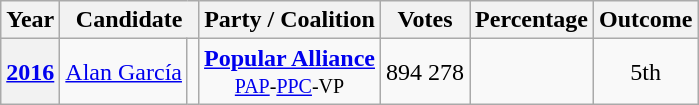<table class="wikitable" style="text-align:center">
<tr>
<th>Year</th>
<th colspan="2">Candidate</th>
<th>Party / Coalition</th>
<th>Votes</th>
<th>Percentage</th>
<th>Outcome</th>
</tr>
<tr>
<th><strong><a href='#'>2016</a></strong></th>
<td><a href='#'>Alan García</a></td>
<td></td>
<td><strong><a href='#'>Popular Alliance</a></strong><br><small><a href='#'>PAP</a>-<a href='#'>PPC</a>-VP</small></td>
<td>894 278</td>
<td></td>
<td>5th</td>
</tr>
</table>
